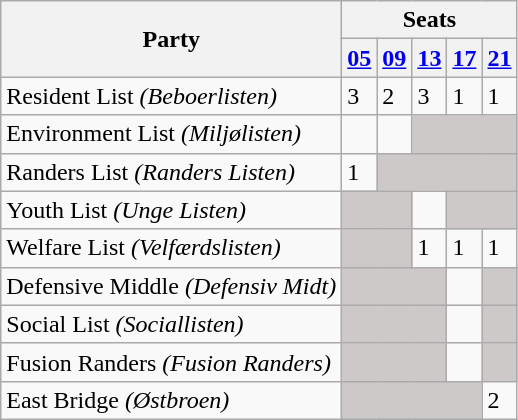<table class="wikitable">
<tr>
<th rowspan=2>Party</th>
<th colspan=11>Seats</th>
</tr>
<tr>
<th><a href='#'>05</a></th>
<th><a href='#'>09</a></th>
<th><a href='#'>13</a></th>
<th><a href='#'>17</a></th>
<th><a href='#'>21</a></th>
</tr>
<tr>
<td>Resident List <em>(Beboerlisten)</em></td>
<td>3</td>
<td>2</td>
<td>3</td>
<td>1</td>
<td>1</td>
</tr>
<tr>
<td>Environment List <em>(Miljølisten)</em></td>
<td></td>
<td></td>
<td style="background:#CDC9C9;" colspan=3></td>
</tr>
<tr>
<td>Randers List <em>(Randers Listen)</em></td>
<td>1</td>
<td style="background:#CDC9C9;" colspan=4></td>
</tr>
<tr>
<td>Youth List <em>(Unge Listen)</em></td>
<td style="background:#CDC9C9;" colspan=2></td>
<td></td>
<td style="background:#CDC9C9;" colspan=2></td>
</tr>
<tr>
<td>Welfare List <em>(Velfærdslisten)</em></td>
<td style="background:#CDC9C9;" colspan="2"></td>
<td>1</td>
<td>1</td>
<td>1</td>
</tr>
<tr>
<td>Defensive Middle <em>(Defensiv Midt)</em></td>
<td style="background:#CDC9C9;" colspan=3></td>
<td></td>
<td style="background:#CDC9C9;"></td>
</tr>
<tr>
<td>Social List <em>(Sociallisten)</em></td>
<td style="background:#CDC9C9;" colspan=3></td>
<td></td>
<td style="background:#CDC9C9;"></td>
</tr>
<tr>
<td>Fusion Randers <em>(Fusion Randers)</em></td>
<td style="background:#CDC9C9;" colspan=3></td>
<td></td>
<td style="background:#CDC9C9;"></td>
</tr>
<tr>
<td>East Bridge <em>(Østbroen)</em></td>
<td style="background:#CDC9C9;" colspan=4></td>
<td>2</td>
</tr>
</table>
